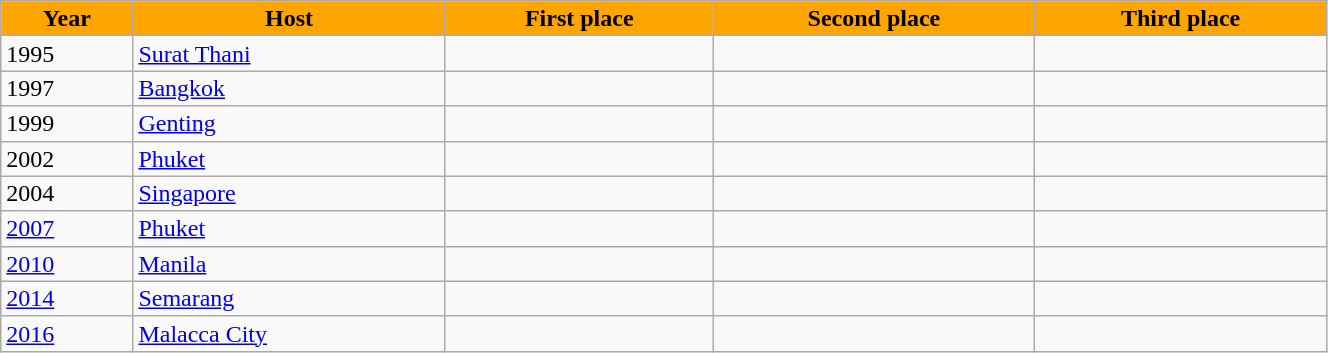<table class="wikitable" style="text-align:left; line-height:16px; width:70%;">
<tr>
<th style="background:#ffa500;">Year</th>
<th style="background:#ffa500;">Host</th>
<th style="background:#ffa500;">First place</th>
<th style="background:#ffa500;">Second place</th>
<th style="background:#ffa500;">Third place</th>
</tr>
<tr>
<td 1995 SEABA Championship for Women>1995</td>
<td> <a href='#'>Surat Thani</a></td>
<td></td>
<td></td>
<td></td>
</tr>
<tr>
<td 1997 SEABA Championship for Women>1997</td>
<td> <a href='#'>Bangkok</a></td>
<td></td>
<td></td>
<td></td>
</tr>
<tr>
<td 1999 SEABA Championship for Women>1999</td>
<td> <a href='#'>Genting</a></td>
<td></td>
<td></td>
<td></td>
</tr>
<tr>
<td 2002 SEABA Championship for Women>2002</td>
<td> <a href='#'>Phuket</a></td>
<td></td>
<td></td>
<td></td>
</tr>
<tr>
<td 2004 SEABA Championship for Women>2004</td>
<td> <a href='#'>Singapore</a></td>
<td></td>
<td></td>
<td></td>
</tr>
<tr>
<td><a href='#'>2007</a></td>
<td> <a href='#'>Phuket</a></td>
<td></td>
<td></td>
<td></td>
</tr>
<tr>
<td><a href='#'>2010</a></td>
<td> <a href='#'>Manila</a></td>
<td></td>
<td></td>
<td></td>
</tr>
<tr>
<td><a href='#'>2014</a></td>
<td> <a href='#'>Semarang</a></td>
<td></td>
<td></td>
<td></td>
</tr>
<tr>
<td><a href='#'>2016</a></td>
<td> <a href='#'>Malacca City</a></td>
<td></td>
<td></td>
<td></td>
</tr>
</table>
